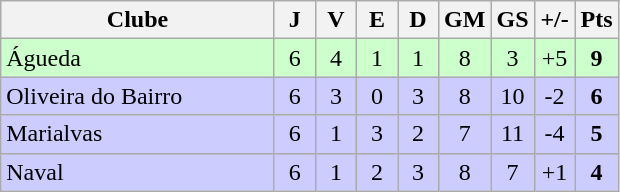<table class="wikitable" style="text-align: center;">
<tr>
<th width=175>Clube</th>
<th width=20>J</th>
<th width=20>V</th>
<th width=20>E</th>
<th width=20>D</th>
<th width=20>GM</th>
<th width=20>GS</th>
<th width=20>+/-</th>
<th width=20>Pts</th>
</tr>
<tr bgcolor=#ccffcc>
<td align=left>Águeda</td>
<td>6</td>
<td>4</td>
<td>1</td>
<td>1</td>
<td>8</td>
<td>3</td>
<td>+5</td>
<td><strong>9</strong></td>
</tr>
<tr bgcolor=#ccccff>
<td align=left>Oliveira do Bairro</td>
<td>6</td>
<td>3</td>
<td>0</td>
<td>3</td>
<td>8</td>
<td>10</td>
<td>-2</td>
<td><strong>6</strong></td>
</tr>
<tr bgcolor=#ccccff>
<td align=left>Marialvas</td>
<td>6</td>
<td>1</td>
<td>3</td>
<td>2</td>
<td>7</td>
<td>11</td>
<td>-4</td>
<td><strong>5</strong></td>
</tr>
<tr bgcolor=#ccccff>
<td align=left>Naval</td>
<td>6</td>
<td>1</td>
<td>2</td>
<td>3</td>
<td>8</td>
<td>7</td>
<td>+1</td>
<td><strong>4</strong></td>
</tr>
</table>
